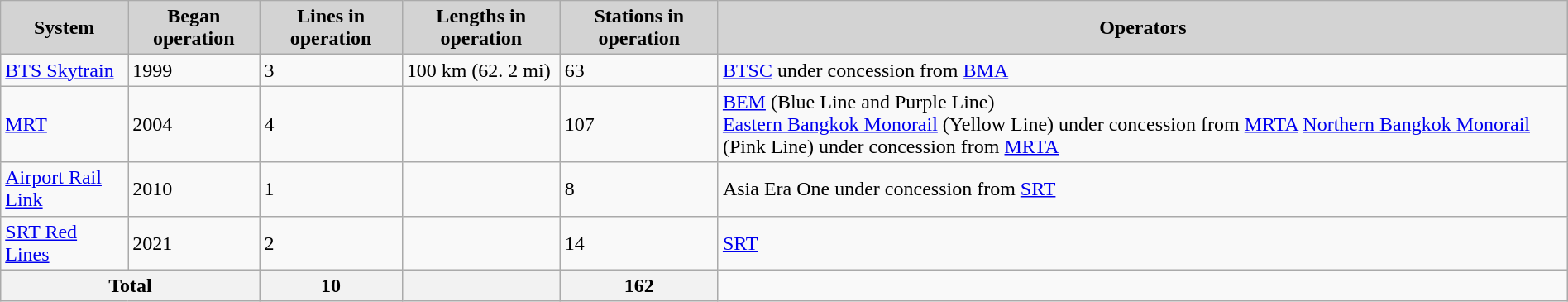<table class="wikitable" style="width:100%;">
<tr>
<th style="background-color:lightgrey">System</th>
<th style="background-color:lightgrey">Began operation</th>
<th style="background-color:lightgrey">Lines in operation</th>
<th style="background-color:lightgrey">Lengths in operation</th>
<th style="background-color:lightgrey">Stations in operation</th>
<th style="background-color:lightgrey">Operators</th>
</tr>
<tr>
<td> <a href='#'>BTS Skytrain</a></td>
<td>1999</td>
<td>3</td>
<td>100 km (62. 2 mi)</td>
<td>63</td>
<td><a href='#'>BTSC</a> under concession from <a href='#'>BMA</a></td>
</tr>
<tr>
<td> <a href='#'>MRT</a></td>
<td>2004</td>
<td>4</td>
<td></td>
<td>107</td>
<td><a href='#'>BEM</a> (Blue Line and Purple Line)<br><a href='#'>Eastern Bangkok Monorail</a> (Yellow Line) under concession from <a href='#'>MRTA</a>
<a href='#'>Northern Bangkok Monorail</a> (Pink Line) under concession from <a href='#'>MRTA</a></td>
</tr>
<tr>
<td> <a href='#'>Airport Rail Link</a></td>
<td>2010</td>
<td>1</td>
<td></td>
<td>8</td>
<td>Asia Era One under concession from <a href='#'>SRT</a></td>
</tr>
<tr>
<td><a href='#'>SRT Red Lines</a></td>
<td>2021</td>
<td>2</td>
<td></td>
<td>14</td>
<td><a href='#'>SRT</a></td>
</tr>
<tr>
<th colspan="2">Total</th>
<th>10</th>
<th></th>
<th>162</th>
</tr>
</table>
